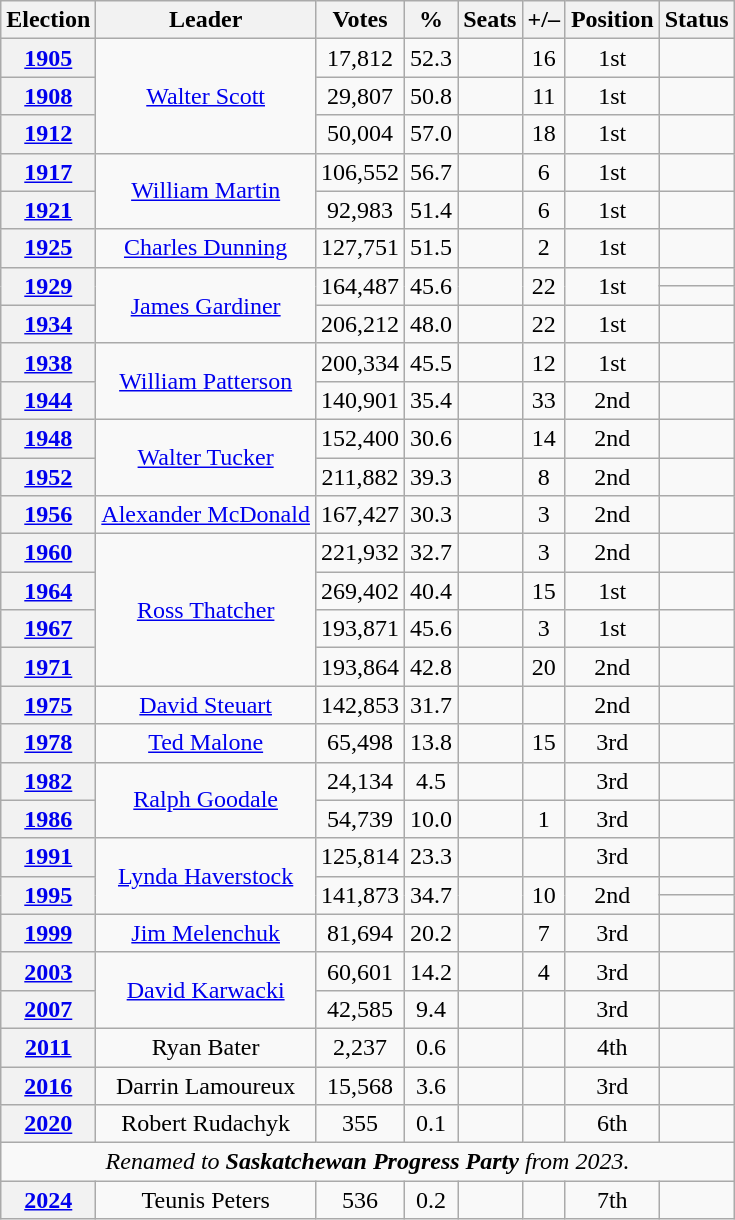<table class=wikitable style="text-align: center;">
<tr>
<th>Election</th>
<th>Leader</th>
<th>Votes</th>
<th>%</th>
<th>Seats</th>
<th>+/–</th>
<th>Position</th>
<th>Status</th>
</tr>
<tr>
<th><a href='#'>1905</a></th>
<td rowspan="3"><a href='#'>Walter Scott</a></td>
<td>17,812</td>
<td>52.3</td>
<td></td>
<td> 16</td>
<td> 1st</td>
<td></td>
</tr>
<tr>
<th><a href='#'>1908</a></th>
<td>29,807</td>
<td>50.8</td>
<td></td>
<td> 11</td>
<td> 1st</td>
<td></td>
</tr>
<tr>
<th><a href='#'>1912</a></th>
<td>50,004</td>
<td>57.0</td>
<td></td>
<td> 18</td>
<td> 1st</td>
<td></td>
</tr>
<tr>
<th><a href='#'>1917</a></th>
<td rowspan="2"><a href='#'>William Martin</a></td>
<td>106,552</td>
<td>56.7</td>
<td></td>
<td> 6</td>
<td> 1st</td>
<td></td>
</tr>
<tr>
<th><a href='#'>1921</a></th>
<td>92,983</td>
<td>51.4</td>
<td></td>
<td> 6</td>
<td> 1st</td>
<td></td>
</tr>
<tr>
<th><a href='#'>1925</a></th>
<td><a href='#'>Charles Dunning</a></td>
<td>127,751</td>
<td>51.5</td>
<td></td>
<td> 2</td>
<td> 1st</td>
<td></td>
</tr>
<tr>
<th rowspan=2><a href='#'>1929</a></th>
<td rowspan=3><a href='#'>James Gardiner</a></td>
<td rowspan=2>164,487</td>
<td rowspan=2>45.6</td>
<td rowspan=2></td>
<td rowspan=2> 22</td>
<td rowspan=2> 1st</td>
<td></td>
</tr>
<tr>
<td></td>
</tr>
<tr>
<th><a href='#'>1934</a></th>
<td>206,212</td>
<td>48.0</td>
<td></td>
<td> 22</td>
<td> 1st</td>
<td></td>
</tr>
<tr>
<th><a href='#'>1938</a></th>
<td rowspan="2"><a href='#'>William Patterson</a></td>
<td>200,334</td>
<td>45.5</td>
<td></td>
<td> 12</td>
<td> 1st</td>
<td></td>
</tr>
<tr>
<th><a href='#'>1944</a></th>
<td>140,901</td>
<td>35.4</td>
<td></td>
<td> 33</td>
<td> 2nd</td>
<td></td>
</tr>
<tr>
<th><a href='#'>1948</a></th>
<td rowspan="2"><a href='#'>Walter Tucker</a></td>
<td>152,400</td>
<td>30.6</td>
<td></td>
<td> 14</td>
<td> 2nd</td>
<td></td>
</tr>
<tr>
<th><a href='#'>1952</a></th>
<td>211,882</td>
<td>39.3</td>
<td></td>
<td> 8</td>
<td> 2nd</td>
<td></td>
</tr>
<tr>
<th><a href='#'>1956</a></th>
<td><a href='#'>Alexander McDonald</a></td>
<td>167,427</td>
<td>30.3</td>
<td></td>
<td> 3</td>
<td> 2nd</td>
<td></td>
</tr>
<tr>
<th><a href='#'>1960</a></th>
<td rowspan="4"><a href='#'>Ross Thatcher</a></td>
<td>221,932</td>
<td>32.7</td>
<td></td>
<td> 3</td>
<td> 2nd</td>
<td></td>
</tr>
<tr>
<th><a href='#'>1964</a></th>
<td>269,402</td>
<td>40.4</td>
<td></td>
<td> 15</td>
<td> 1st</td>
<td></td>
</tr>
<tr>
<th><a href='#'>1967</a></th>
<td>193,871</td>
<td>45.6</td>
<td></td>
<td> 3</td>
<td> 1st</td>
<td></td>
</tr>
<tr>
<th><a href='#'>1971</a></th>
<td>193,864</td>
<td>42.8</td>
<td></td>
<td> 20</td>
<td> 2nd</td>
<td></td>
</tr>
<tr>
<th><a href='#'>1975</a></th>
<td><a href='#'>David Steuart</a></td>
<td>142,853</td>
<td>31.7</td>
<td></td>
<td></td>
<td> 2nd</td>
<td></td>
</tr>
<tr>
<th><a href='#'>1978</a></th>
<td><a href='#'>Ted Malone</a></td>
<td>65,498</td>
<td>13.8</td>
<td></td>
<td> 15</td>
<td> 3rd</td>
<td></td>
</tr>
<tr>
<th><a href='#'>1982</a></th>
<td rowspan="2"><a href='#'>Ralph Goodale</a></td>
<td>24,134</td>
<td>4.5</td>
<td></td>
<td></td>
<td> 3rd</td>
<td></td>
</tr>
<tr>
<th><a href='#'>1986</a></th>
<td>54,739</td>
<td>10.0</td>
<td></td>
<td> 1</td>
<td> 3rd</td>
<td></td>
</tr>
<tr>
<th><a href='#'>1991</a></th>
<td rowspan="3"><a href='#'>Lynda Haverstock</a></td>
<td>125,814</td>
<td>23.3</td>
<td></td>
<td></td>
<td> 3rd</td>
<td></td>
</tr>
<tr>
<th rowspan=2><a href='#'>1995</a></th>
<td rowspan=2>141,873</td>
<td rowspan=2>34.7</td>
<td rowspan=2></td>
<td rowspan=2> 10</td>
<td rowspan=2> 2nd</td>
<td></td>
</tr>
<tr>
<td></td>
</tr>
<tr>
<th><a href='#'>1999</a></th>
<td><a href='#'>Jim Melenchuk</a></td>
<td>81,694</td>
<td>20.2</td>
<td></td>
<td> 7</td>
<td> 3rd</td>
<td></td>
</tr>
<tr>
<th><a href='#'>2003</a></th>
<td rowspan="2"><a href='#'>David Karwacki</a></td>
<td>60,601</td>
<td>14.2</td>
<td></td>
<td> 4</td>
<td> 3rd</td>
<td></td>
</tr>
<tr>
<th><a href='#'>2007</a></th>
<td>42,585</td>
<td>9.4</td>
<td></td>
<td></td>
<td> 3rd</td>
<td></td>
</tr>
<tr>
<th><a href='#'>2011</a></th>
<td>Ryan Bater</td>
<td>2,237</td>
<td>0.6</td>
<td></td>
<td></td>
<td> 4th</td>
<td></td>
</tr>
<tr>
<th><a href='#'>2016</a></th>
<td>Darrin Lamoureux</td>
<td>15,568</td>
<td>3.6</td>
<td></td>
<td></td>
<td> 3rd</td>
<td></td>
</tr>
<tr>
<th><a href='#'>2020</a></th>
<td>Robert Rudachyk</td>
<td>355</td>
<td>0.1</td>
<td></td>
<td></td>
<td> 6th</td>
<td></td>
</tr>
<tr>
<td colspan="8"><em>Renamed to <strong>Saskatchewan Progress Party</strong> from 2023.</em></td>
</tr>
<tr>
<th><a href='#'>2024</a></th>
<td>Teunis Peters</td>
<td>536</td>
<td>0.2</td>
<td></td>
<td></td>
<td> 7th</td>
<td></td>
</tr>
</table>
